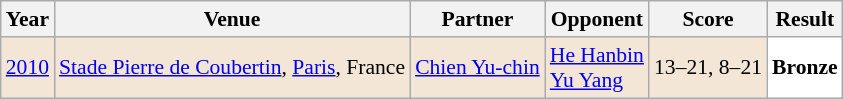<table class="sortable wikitable" style="font-size: 90%;">
<tr>
<th>Year</th>
<th>Venue</th>
<th>Partner</th>
<th>Opponent</th>
<th>Score</th>
<th>Result</th>
</tr>
<tr style="background:#F3E6D7">
<td align="center"><a href='#'>2010</a></td>
<td align="left"><a href='#'>Stade Pierre de Coubertin</a>, <a href='#'>Paris</a>, France</td>
<td align="left"> <a href='#'>Chien Yu-chin</a></td>
<td align="left"> <a href='#'>He Hanbin</a><br> <a href='#'>Yu Yang</a></td>
<td align="left">13–21, 8–21</td>
<td style="text-align:left; background:white"> <strong>Bronze</strong></td>
</tr>
</table>
